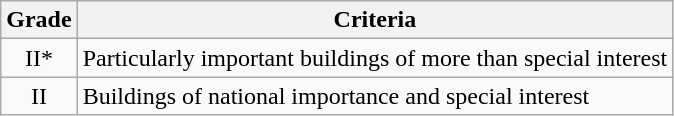<table class="wikitable">
<tr>
<th>Grade</th>
<th>Criteria</th>
</tr>
<tr>
<td align="center" >II*</td>
<td>Particularly important buildings of more than special interest</td>
</tr>
<tr>
<td align="center" >II</td>
<td>Buildings of national importance and special interest</td>
</tr>
</table>
